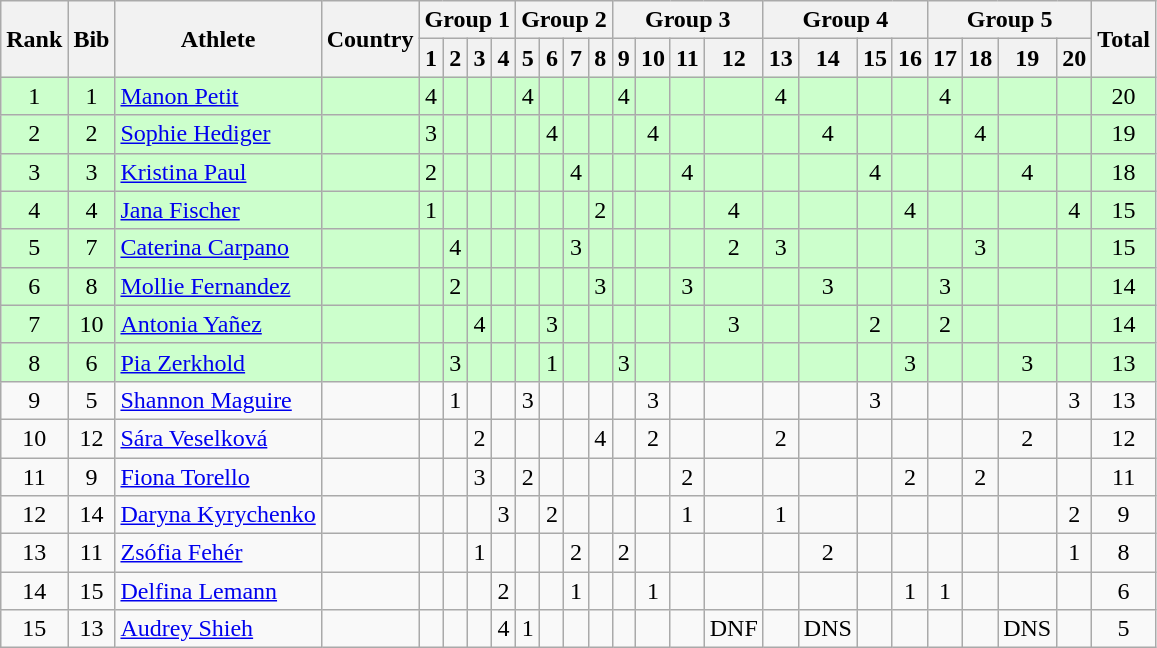<table class="wikitable sortable" style="text-align:center;">
<tr>
<th rowspan=2>Rank</th>
<th rowspan=2>Bib</th>
<th rowspan=2>Athlete</th>
<th rowspan=2>Country</th>
<th colspan=4>Group 1</th>
<th colspan=4>Group 2</th>
<th colspan=4>Group 3</th>
<th colspan=4>Group 4</th>
<th colspan=4>Group 5</th>
<th rowspan=2 class=unsortable>Total</th>
</tr>
<tr>
<th class=unsortable>1</th>
<th class=unsortable>2</th>
<th class=unsortable>3</th>
<th class=unsortable>4</th>
<th class=unsortable>5</th>
<th class=unsortable>6</th>
<th class=unsortable>7</th>
<th class=unsortable>8</th>
<th class=unsortable>9</th>
<th class=unsortable>10</th>
<th class=unsortable>11</th>
<th class=unsortable>12</th>
<th class=unsortable>13</th>
<th class=unsortable>14</th>
<th class=unsortable>15</th>
<th class=unsortable>16</th>
<th class=unsortable>17</th>
<th class=unsortable>18</th>
<th class=unsortable>19</th>
<th class=unsortable>20</th>
</tr>
<tr bgcolor=ccffcc>
<td>1</td>
<td>1</td>
<td align=left><a href='#'>Manon Petit</a></td>
<td align=left></td>
<td>4</td>
<td></td>
<td></td>
<td></td>
<td>4</td>
<td></td>
<td></td>
<td></td>
<td>4</td>
<td></td>
<td></td>
<td></td>
<td>4</td>
<td></td>
<td></td>
<td></td>
<td>4</td>
<td></td>
<td></td>
<td></td>
<td>20</td>
</tr>
<tr bgcolor=ccffcc>
<td>2</td>
<td>2</td>
<td align=left><a href='#'>Sophie Hediger</a></td>
<td align=left></td>
<td>3</td>
<td></td>
<td></td>
<td></td>
<td></td>
<td>4</td>
<td></td>
<td></td>
<td></td>
<td>4</td>
<td></td>
<td></td>
<td></td>
<td>4</td>
<td></td>
<td></td>
<td></td>
<td>4</td>
<td></td>
<td></td>
<td>19</td>
</tr>
<tr bgcolor=ccffcc>
<td>3</td>
<td>3</td>
<td align=left><a href='#'>Kristina Paul</a></td>
<td align=left></td>
<td>2</td>
<td></td>
<td></td>
<td></td>
<td></td>
<td></td>
<td>4</td>
<td></td>
<td></td>
<td></td>
<td>4</td>
<td></td>
<td></td>
<td></td>
<td>4</td>
<td></td>
<td></td>
<td></td>
<td>4</td>
<td></td>
<td>18</td>
</tr>
<tr bgcolor=ccffcc>
<td>4</td>
<td>4</td>
<td align=left><a href='#'>Jana Fischer</a></td>
<td align=left></td>
<td>1</td>
<td></td>
<td></td>
<td></td>
<td></td>
<td></td>
<td></td>
<td>2</td>
<td></td>
<td></td>
<td></td>
<td>4</td>
<td></td>
<td></td>
<td></td>
<td>4</td>
<td></td>
<td></td>
<td></td>
<td>4</td>
<td>15</td>
</tr>
<tr bgcolor=ccffcc>
<td>5</td>
<td>7</td>
<td align=left><a href='#'>Caterina Carpano</a></td>
<td align=left></td>
<td></td>
<td>4</td>
<td></td>
<td></td>
<td></td>
<td></td>
<td>3</td>
<td></td>
<td></td>
<td></td>
<td></td>
<td>2</td>
<td>3</td>
<td></td>
<td></td>
<td></td>
<td></td>
<td>3</td>
<td></td>
<td></td>
<td>15</td>
</tr>
<tr bgcolor=ccffcc>
<td>6</td>
<td>8</td>
<td align=left><a href='#'>Mollie Fernandez</a></td>
<td align=left></td>
<td></td>
<td>2</td>
<td></td>
<td></td>
<td></td>
<td></td>
<td></td>
<td>3</td>
<td></td>
<td></td>
<td>3</td>
<td></td>
<td></td>
<td>3</td>
<td></td>
<td></td>
<td>3</td>
<td></td>
<td></td>
<td></td>
<td>14</td>
</tr>
<tr bgcolor=ccffcc>
<td>7</td>
<td>10</td>
<td align=left><a href='#'>Antonia Yañez</a></td>
<td align=left></td>
<td></td>
<td></td>
<td>4</td>
<td></td>
<td></td>
<td>3</td>
<td></td>
<td></td>
<td></td>
<td></td>
<td></td>
<td>3</td>
<td></td>
<td></td>
<td>2</td>
<td></td>
<td>2</td>
<td></td>
<td></td>
<td></td>
<td>14</td>
</tr>
<tr bgcolor=ccffcc>
<td>8</td>
<td>6</td>
<td align=left><a href='#'>Pia Zerkhold</a></td>
<td align=left></td>
<td></td>
<td>3</td>
<td></td>
<td></td>
<td></td>
<td>1</td>
<td></td>
<td></td>
<td>3</td>
<td></td>
<td></td>
<td></td>
<td></td>
<td></td>
<td></td>
<td>3</td>
<td></td>
<td></td>
<td>3</td>
<td></td>
<td>13</td>
</tr>
<tr>
<td>9</td>
<td>5</td>
<td align=left><a href='#'>Shannon Maguire</a></td>
<td align=left></td>
<td></td>
<td>1</td>
<td></td>
<td></td>
<td>3</td>
<td></td>
<td></td>
<td></td>
<td></td>
<td>3</td>
<td></td>
<td></td>
<td></td>
<td></td>
<td>3</td>
<td></td>
<td></td>
<td></td>
<td></td>
<td>3</td>
<td>13</td>
</tr>
<tr>
<td>10</td>
<td>12</td>
<td align=left><a href='#'>Sára Veselková</a></td>
<td align=left></td>
<td></td>
<td></td>
<td>2</td>
<td></td>
<td></td>
<td></td>
<td></td>
<td>4</td>
<td></td>
<td>2</td>
<td></td>
<td></td>
<td>2</td>
<td></td>
<td></td>
<td></td>
<td></td>
<td></td>
<td>2</td>
<td></td>
<td>12</td>
</tr>
<tr>
<td>11</td>
<td>9</td>
<td align=left><a href='#'>Fiona Torello</a></td>
<td align=left></td>
<td></td>
<td></td>
<td>3</td>
<td></td>
<td>2</td>
<td></td>
<td></td>
<td></td>
<td></td>
<td></td>
<td>2</td>
<td></td>
<td></td>
<td></td>
<td></td>
<td>2</td>
<td></td>
<td>2</td>
<td></td>
<td></td>
<td>11</td>
</tr>
<tr>
<td>12</td>
<td>14</td>
<td align=left><a href='#'>Daryna Kyrychenko</a></td>
<td align=left></td>
<td></td>
<td></td>
<td></td>
<td>3</td>
<td></td>
<td>2</td>
<td></td>
<td></td>
<td></td>
<td></td>
<td>1</td>
<td></td>
<td>1</td>
<td></td>
<td></td>
<td></td>
<td></td>
<td></td>
<td></td>
<td>2</td>
<td>9</td>
</tr>
<tr>
<td>13</td>
<td>11</td>
<td align=left><a href='#'>Zsófia Fehér</a></td>
<td align=left></td>
<td></td>
<td></td>
<td>1</td>
<td></td>
<td></td>
<td></td>
<td>2</td>
<td></td>
<td>2</td>
<td></td>
<td></td>
<td></td>
<td></td>
<td>2</td>
<td></td>
<td></td>
<td></td>
<td></td>
<td></td>
<td>1</td>
<td>8</td>
</tr>
<tr>
<td>14</td>
<td>15</td>
<td align=left><a href='#'>Delfina Lemann</a></td>
<td align=left></td>
<td></td>
<td></td>
<td></td>
<td>2</td>
<td></td>
<td></td>
<td>1</td>
<td></td>
<td></td>
<td>1</td>
<td></td>
<td></td>
<td></td>
<td></td>
<td></td>
<td>1</td>
<td>1</td>
<td></td>
<td></td>
<td></td>
<td>6</td>
</tr>
<tr>
<td>15</td>
<td>13</td>
<td align=left><a href='#'>Audrey Shieh</a></td>
<td align=left></td>
<td></td>
<td></td>
<td></td>
<td>4</td>
<td>1</td>
<td></td>
<td></td>
<td></td>
<td></td>
<td></td>
<td></td>
<td>DNF</td>
<td></td>
<td>DNS</td>
<td></td>
<td></td>
<td></td>
<td></td>
<td>DNS</td>
<td></td>
<td>5</td>
</tr>
</table>
